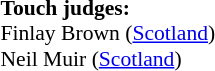<table width=100% style="font-size:90%">
<tr>
<td><br><strong>Touch judges:</strong>
<br>Finlay Brown (<a href='#'>Scotland</a>)
<br>Neil Muir (<a href='#'>Scotland</a>)</td>
</tr>
</table>
